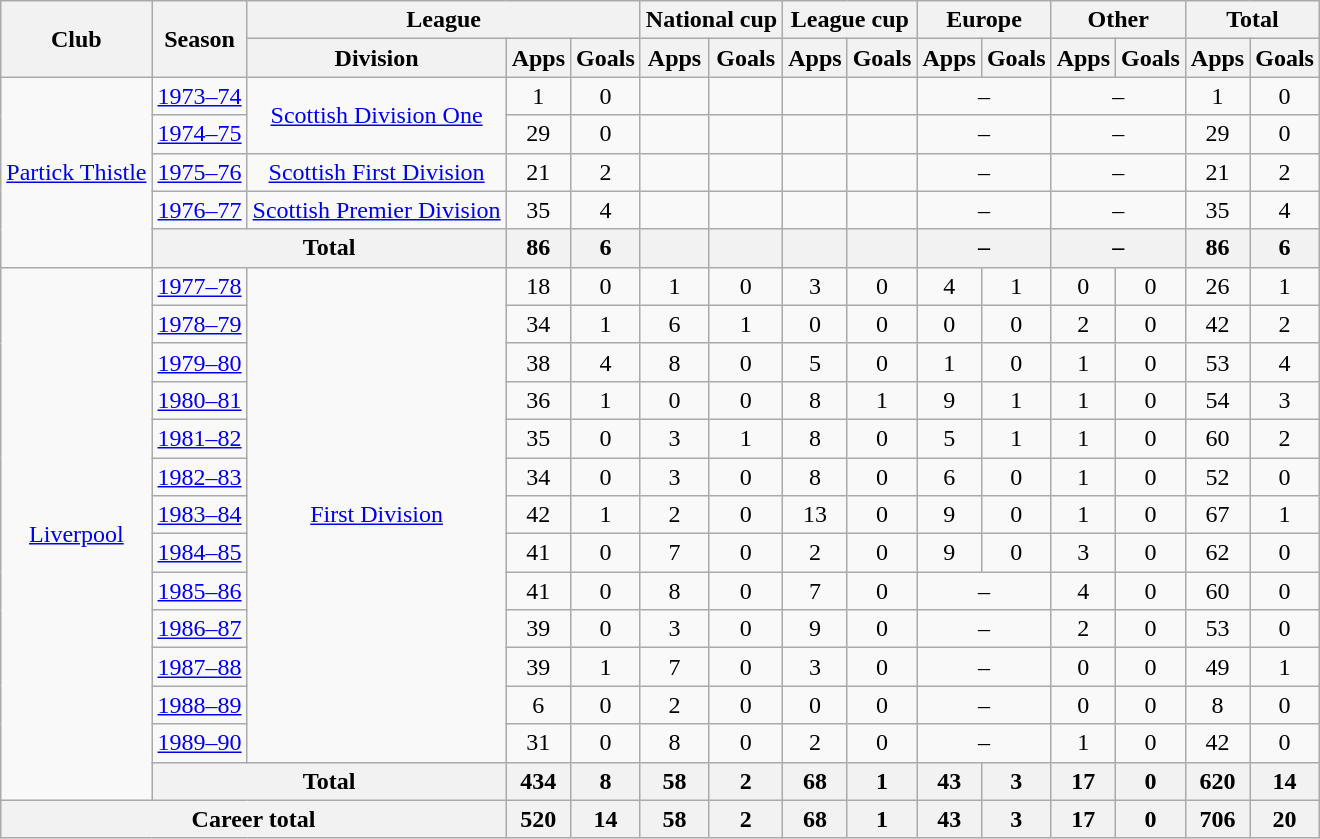<table class="wikitable" style="text-align:center">
<tr>
<th rowspan="2">Club</th>
<th rowspan="2">Season</th>
<th colspan="3">League</th>
<th colspan="2">National cup</th>
<th colspan="2">League cup</th>
<th colspan="2">Europe</th>
<th colspan="2">Other</th>
<th colspan="2">Total</th>
</tr>
<tr>
<th>Division</th>
<th>Apps</th>
<th>Goals</th>
<th>Apps</th>
<th>Goals</th>
<th>Apps</th>
<th>Goals</th>
<th>Apps</th>
<th>Goals</th>
<th>Apps</th>
<th>Goals</th>
<th>Apps</th>
<th>Goals</th>
</tr>
<tr>
<td rowspan="5"><a href='#'>Partick Thistle</a></td>
<td><a href='#'>1973–74</a></td>
<td rowspan="2"><a href='#'>Scottish Division One</a></td>
<td>1</td>
<td>0</td>
<td></td>
<td></td>
<td></td>
<td></td>
<td colspan="2">–</td>
<td colspan="2">–</td>
<td>1</td>
<td>0</td>
</tr>
<tr>
<td><a href='#'>1974–75</a></td>
<td>29</td>
<td>0</td>
<td></td>
<td></td>
<td></td>
<td></td>
<td colspan="2">–</td>
<td colspan="2">–</td>
<td>29</td>
<td>0</td>
</tr>
<tr>
<td><a href='#'>1975–76</a></td>
<td><a href='#'>Scottish First Division</a></td>
<td>21</td>
<td>2</td>
<td></td>
<td></td>
<td></td>
<td></td>
<td colspan="2">–</td>
<td colspan="2">–</td>
<td>21</td>
<td>2</td>
</tr>
<tr>
<td><a href='#'>1976–77</a></td>
<td><a href='#'>Scottish Premier Division</a></td>
<td>35</td>
<td>4</td>
<td></td>
<td></td>
<td></td>
<td></td>
<td colspan="2">–</td>
<td colspan="2">–</td>
<td>35</td>
<td>4</td>
</tr>
<tr>
<th colspan="2">Total</th>
<th>86</th>
<th>6</th>
<th></th>
<th></th>
<th></th>
<th></th>
<th colspan="2">–</th>
<th colspan="2">–</th>
<th>86</th>
<th>6</th>
</tr>
<tr>
<td rowspan="14"><a href='#'>Liverpool</a></td>
<td><a href='#'>1977–78</a></td>
<td rowspan="13"><a href='#'>First Division</a></td>
<td>18</td>
<td>0</td>
<td>1</td>
<td>0</td>
<td>3</td>
<td>0</td>
<td>4</td>
<td>1</td>
<td>0</td>
<td>0</td>
<td>26</td>
<td>1</td>
</tr>
<tr>
<td><a href='#'>1978–79</a></td>
<td>34</td>
<td>1</td>
<td>6</td>
<td>1</td>
<td>0</td>
<td>0</td>
<td>0</td>
<td>0</td>
<td>2</td>
<td>0</td>
<td>42</td>
<td>2</td>
</tr>
<tr>
<td><a href='#'>1979–80</a></td>
<td>38</td>
<td>4</td>
<td>8</td>
<td>0</td>
<td>5</td>
<td>0</td>
<td>1</td>
<td>0</td>
<td>1</td>
<td>0</td>
<td>53</td>
<td>4</td>
</tr>
<tr>
<td><a href='#'>1980–81</a></td>
<td>36</td>
<td>1</td>
<td>0</td>
<td>0</td>
<td>8</td>
<td>1</td>
<td>9</td>
<td>1</td>
<td>1</td>
<td>0</td>
<td>54</td>
<td>3</td>
</tr>
<tr>
<td><a href='#'>1981–82</a></td>
<td>35</td>
<td>0</td>
<td>3</td>
<td>1</td>
<td>8</td>
<td>0</td>
<td>5</td>
<td>1</td>
<td>1</td>
<td>0</td>
<td>60</td>
<td>2</td>
</tr>
<tr>
<td><a href='#'>1982–83</a></td>
<td>34</td>
<td>0</td>
<td>3</td>
<td>0</td>
<td>8</td>
<td>0</td>
<td>6</td>
<td>0</td>
<td>1</td>
<td>0</td>
<td>52</td>
<td>0</td>
</tr>
<tr>
<td><a href='#'>1983–84</a></td>
<td>42</td>
<td>1</td>
<td>2</td>
<td>0</td>
<td>13</td>
<td>0</td>
<td>9</td>
<td>0</td>
<td>1</td>
<td>0</td>
<td>67</td>
<td>1</td>
</tr>
<tr>
<td><a href='#'>1984–85</a></td>
<td>41</td>
<td>0</td>
<td>7</td>
<td>0</td>
<td>2</td>
<td>0</td>
<td>9</td>
<td>0</td>
<td>3</td>
<td>0</td>
<td>62</td>
<td>0</td>
</tr>
<tr>
<td><a href='#'>1985–86</a></td>
<td>41</td>
<td>0</td>
<td>8</td>
<td>0</td>
<td>7</td>
<td>0</td>
<td colspan="2">–</td>
<td>4</td>
<td>0</td>
<td>60</td>
<td>0</td>
</tr>
<tr>
<td><a href='#'>1986–87</a></td>
<td>39</td>
<td>0</td>
<td>3</td>
<td>0</td>
<td>9</td>
<td>0</td>
<td colspan="2">–</td>
<td>2</td>
<td>0</td>
<td>53</td>
<td>0</td>
</tr>
<tr>
<td><a href='#'>1987–88</a></td>
<td>39</td>
<td>1</td>
<td>7</td>
<td>0</td>
<td>3</td>
<td>0</td>
<td colspan="2">–</td>
<td>0</td>
<td>0</td>
<td>49</td>
<td>1</td>
</tr>
<tr>
<td><a href='#'>1988–89</a></td>
<td>6</td>
<td>0</td>
<td>2</td>
<td>0</td>
<td>0</td>
<td>0</td>
<td colspan="2">–</td>
<td>0</td>
<td>0</td>
<td>8</td>
<td>0</td>
</tr>
<tr>
<td><a href='#'>1989–90</a></td>
<td>31</td>
<td>0</td>
<td>8</td>
<td>0</td>
<td>2</td>
<td>0</td>
<td colspan="2">–</td>
<td>1</td>
<td>0</td>
<td>42</td>
<td>0</td>
</tr>
<tr>
<th colspan="2">Total</th>
<th>434</th>
<th>8</th>
<th>58</th>
<th>2</th>
<th>68</th>
<th>1</th>
<th>43</th>
<th>3</th>
<th>17</th>
<th>0</th>
<th>620</th>
<th>14</th>
</tr>
<tr>
<th colspan="3">Career total</th>
<th>520</th>
<th>14</th>
<th>58</th>
<th>2</th>
<th>68</th>
<th>1</th>
<th>43</th>
<th>3</th>
<th>17</th>
<th>0</th>
<th>706</th>
<th>20</th>
</tr>
</table>
